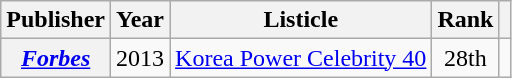<table class="wikitable plainrowheaders" style="text-align:center">
<tr>
<th scope="col">Publisher</th>
<th scope="col">Year</th>
<th scope="col">Listicle</th>
<th scope="col">Rank</th>
<th scope="col" class="unsortable"></th>
</tr>
<tr>
<th scope="row"><em><a href='#'>Forbes</a></em></th>
<td>2013</td>
<td style="text-align:left"><a href='#'>Korea Power Celebrity 40</a></td>
<td>28th</td>
<td></td>
</tr>
</table>
